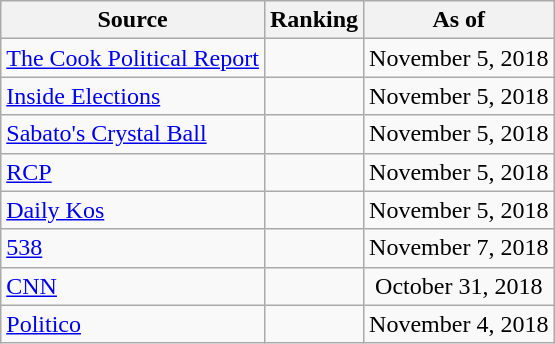<table class="wikitable" style="text-align:center">
<tr>
<th>Source</th>
<th>Ranking</th>
<th>As of</th>
</tr>
<tr>
<td align=left><a href='#'>The Cook Political Report</a></td>
<td></td>
<td>November 5, 2018</td>
</tr>
<tr>
<td align=left><a href='#'>Inside Elections</a></td>
<td></td>
<td>November 5, 2018</td>
</tr>
<tr>
<td align=left><a href='#'>Sabato's Crystal Ball</a></td>
<td></td>
<td>November 5, 2018</td>
</tr>
<tr>
<td align="left"><a href='#'>RCP</a></td>
<td></td>
<td>November 5, 2018</td>
</tr>
<tr>
<td align="left"><a href='#'>Daily Kos</a></td>
<td></td>
<td>November 5, 2018</td>
</tr>
<tr>
<td align="left"><a href='#'>538</a></td>
<td></td>
<td>November 7, 2018</td>
</tr>
<tr>
<td align="left"><a href='#'>CNN</a></td>
<td></td>
<td>October 31, 2018</td>
</tr>
<tr>
<td align="left"><a href='#'>Politico</a></td>
<td></td>
<td>November 4, 2018</td>
</tr>
</table>
